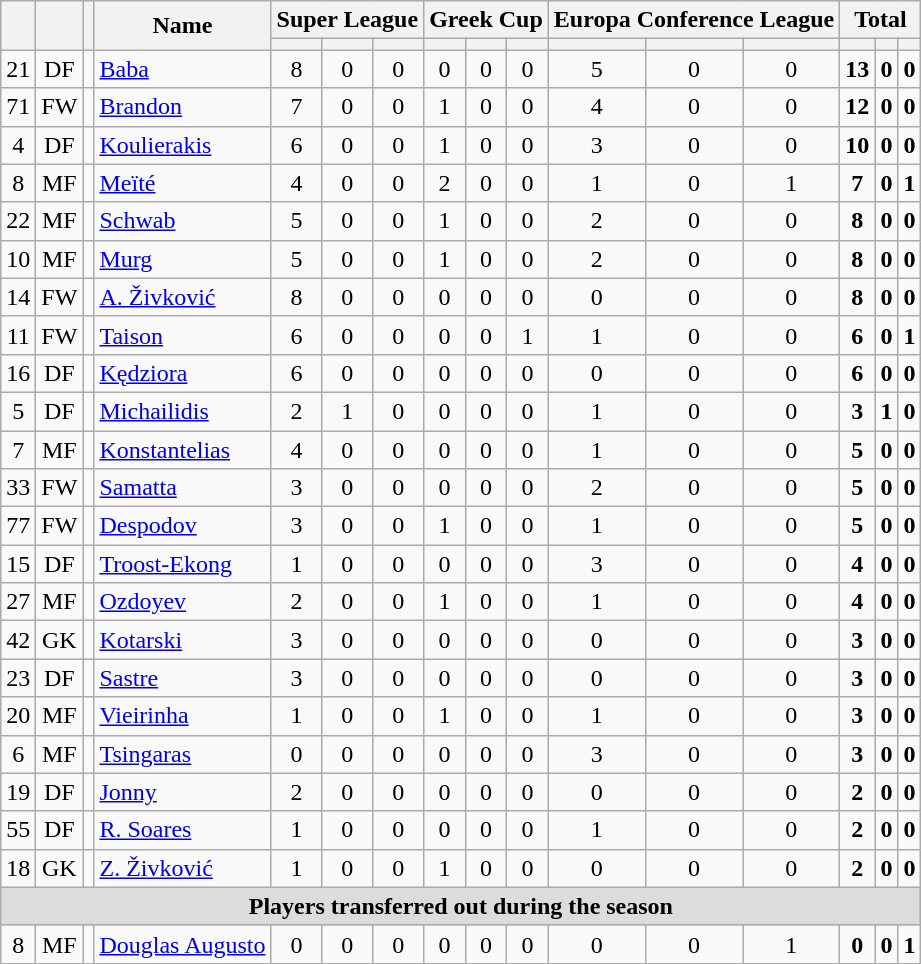<table class="wikitable sortable" style="text-align:center">
<tr>
<th rowspan=2></th>
<th rowspan=2></th>
<th rowspan=2></th>
<th rowspan=2>Name</th>
<th colspan=3>Super League</th>
<th colspan=3>Greek Cup</th>
<th colspan=3>Europa Conference League</th>
<th colspan=3>Total</th>
</tr>
<tr>
<th></th>
<th></th>
<th></th>
<th></th>
<th></th>
<th></th>
<th></th>
<th></th>
<th></th>
<th></th>
<th></th>
<th></th>
</tr>
<tr>
<td>21</td>
<td>DF</td>
<td></td>
<td align="left"><a href='#'>Baba</a></td>
<td>8</td>
<td>0</td>
<td>0</td>
<td>0</td>
<td>0</td>
<td>0</td>
<td>5</td>
<td>0</td>
<td>0</td>
<td><strong>13</strong></td>
<td><strong>0</strong></td>
<td><strong>0</strong></td>
</tr>
<tr>
<td>71</td>
<td>FW</td>
<td></td>
<td align="left"><a href='#'>Brandon</a></td>
<td>7</td>
<td>0</td>
<td>0</td>
<td>1</td>
<td>0</td>
<td>0</td>
<td>4</td>
<td>0</td>
<td>0</td>
<td><strong>12</strong></td>
<td><strong>0</strong></td>
<td><strong>0</strong></td>
</tr>
<tr>
<td>4</td>
<td>DF</td>
<td></td>
<td align="left"><a href='#'>Koulierakis</a></td>
<td>6</td>
<td>0</td>
<td>0</td>
<td>1</td>
<td>0</td>
<td>0</td>
<td>3</td>
<td>0</td>
<td>0</td>
<td><strong>10</strong></td>
<td><strong>0</strong></td>
<td><strong>0</strong></td>
</tr>
<tr>
<td>8</td>
<td>MF</td>
<td></td>
<td align="left"><a href='#'>Meïté</a></td>
<td>4</td>
<td>0</td>
<td>0</td>
<td>2</td>
<td>0</td>
<td>0</td>
<td>1</td>
<td>0</td>
<td>1</td>
<td><strong>7</strong></td>
<td><strong>0</strong></td>
<td><strong>1</strong></td>
</tr>
<tr>
<td>22</td>
<td>MF</td>
<td></td>
<td align="left"><a href='#'>Schwab</a></td>
<td>5</td>
<td>0</td>
<td>0</td>
<td>1</td>
<td>0</td>
<td>0</td>
<td>2</td>
<td>0</td>
<td>0</td>
<td><strong>8</strong></td>
<td><strong>0</strong></td>
<td><strong>0</strong></td>
</tr>
<tr>
<td>10</td>
<td>MF</td>
<td></td>
<td align="left"><a href='#'>Murg</a></td>
<td>5</td>
<td>0</td>
<td>0</td>
<td>1</td>
<td>0</td>
<td>0</td>
<td>2</td>
<td>0</td>
<td>0</td>
<td><strong>8</strong></td>
<td><strong>0</strong></td>
<td><strong>0</strong></td>
</tr>
<tr>
<td>14</td>
<td>FW</td>
<td></td>
<td align="left"><a href='#'>A. Živković</a></td>
<td>8</td>
<td>0</td>
<td>0</td>
<td>0</td>
<td>0</td>
<td>0</td>
<td>0</td>
<td>0</td>
<td>0</td>
<td><strong>8</strong></td>
<td><strong>0</strong></td>
<td><strong>0</strong></td>
</tr>
<tr>
<td>11</td>
<td>FW</td>
<td></td>
<td align="left"><a href='#'>Taison</a></td>
<td>6</td>
<td>0</td>
<td>0</td>
<td>0</td>
<td>0</td>
<td>1</td>
<td>1</td>
<td>0</td>
<td>0</td>
<td><strong>6</strong></td>
<td><strong>0</strong></td>
<td><strong>1</strong></td>
</tr>
<tr>
<td>16</td>
<td>DF</td>
<td></td>
<td align="left"><a href='#'>Kędziora</a></td>
<td>6</td>
<td>0</td>
<td>0</td>
<td>0</td>
<td>0</td>
<td>0</td>
<td>0</td>
<td>0</td>
<td>0</td>
<td><strong>6</strong></td>
<td><strong>0</strong></td>
<td><strong>0</strong></td>
</tr>
<tr>
<td>5</td>
<td>DF</td>
<td></td>
<td align="left"><a href='#'>Michailidis</a></td>
<td>2</td>
<td>1</td>
<td>0</td>
<td>0</td>
<td>0</td>
<td>0</td>
<td>1</td>
<td>0</td>
<td>0</td>
<td><strong>3</strong></td>
<td><strong>1</strong></td>
<td><strong>0</strong></td>
</tr>
<tr>
<td>7</td>
<td>MF</td>
<td></td>
<td align="left"><a href='#'>Konstantelias</a></td>
<td>4</td>
<td>0</td>
<td>0</td>
<td>0</td>
<td>0</td>
<td>0</td>
<td>1</td>
<td>0</td>
<td>0</td>
<td><strong>5</strong></td>
<td><strong>0</strong></td>
<td><strong>0</strong></td>
</tr>
<tr>
<td>33</td>
<td>FW</td>
<td></td>
<td align="left"><a href='#'>Samatta</a></td>
<td>3</td>
<td>0</td>
<td>0</td>
<td>0</td>
<td>0</td>
<td>0</td>
<td>2</td>
<td>0</td>
<td>0</td>
<td><strong>5</strong></td>
<td><strong>0</strong></td>
<td><strong>0</strong></td>
</tr>
<tr>
<td>77</td>
<td>FW</td>
<td></td>
<td align="left"><a href='#'>Despodov</a></td>
<td>3</td>
<td>0</td>
<td>0</td>
<td>1</td>
<td>0</td>
<td>0</td>
<td>1</td>
<td>0</td>
<td>0</td>
<td><strong>5</strong></td>
<td><strong>0</strong></td>
<td><strong>0</strong></td>
</tr>
<tr>
<td>15</td>
<td>DF</td>
<td></td>
<td align="left"><a href='#'>Troost-Ekong</a></td>
<td>1</td>
<td>0</td>
<td>0</td>
<td>0</td>
<td>0</td>
<td>0</td>
<td>3</td>
<td>0</td>
<td>0</td>
<td><strong>4</strong></td>
<td><strong>0</strong></td>
<td><strong>0</strong></td>
</tr>
<tr>
<td>27</td>
<td>MF</td>
<td></td>
<td align="left"><a href='#'>Ozdoyev</a></td>
<td>2</td>
<td>0</td>
<td>0</td>
<td>1</td>
<td>0</td>
<td>0</td>
<td>1</td>
<td>0</td>
<td>0</td>
<td><strong>4</strong></td>
<td><strong>0</strong></td>
<td><strong>0</strong></td>
</tr>
<tr>
<td>42</td>
<td>GK</td>
<td></td>
<td align="left"><a href='#'>Kotarski</a></td>
<td>3</td>
<td>0</td>
<td>0</td>
<td>0</td>
<td>0</td>
<td>0</td>
<td>0</td>
<td>0</td>
<td>0</td>
<td><strong>3</strong></td>
<td><strong>0</strong></td>
<td><strong>0</strong></td>
</tr>
<tr>
<td>23</td>
<td>DF</td>
<td></td>
<td align="left"><a href='#'>Sastre</a></td>
<td>3</td>
<td>0</td>
<td>0</td>
<td>0</td>
<td>0</td>
<td>0</td>
<td>0</td>
<td>0</td>
<td>0</td>
<td><strong>3</strong></td>
<td><strong>0</strong></td>
<td><strong>0</strong></td>
</tr>
<tr>
<td>20</td>
<td>MF</td>
<td></td>
<td align="left"><a href='#'>Vieirinha</a></td>
<td>1</td>
<td>0</td>
<td>0</td>
<td>1</td>
<td>0</td>
<td>0</td>
<td>1</td>
<td>0</td>
<td>0</td>
<td><strong>3</strong></td>
<td><strong>0</strong></td>
<td><strong>0</strong></td>
</tr>
<tr>
<td>6</td>
<td>MF</td>
<td></td>
<td align="left"><a href='#'>Tsingaras</a></td>
<td>0</td>
<td>0</td>
<td>0</td>
<td>0</td>
<td>0</td>
<td>0</td>
<td>3</td>
<td>0</td>
<td>0</td>
<td><strong>3</strong></td>
<td><strong>0</strong></td>
<td><strong>0</strong></td>
</tr>
<tr>
<td>19</td>
<td>DF</td>
<td></td>
<td align="left"><a href='#'>Jonny</a></td>
<td>2</td>
<td>0</td>
<td>0</td>
<td>0</td>
<td>0</td>
<td>0</td>
<td>0</td>
<td>0</td>
<td>0</td>
<td><strong>2</strong></td>
<td><strong>0</strong></td>
<td><strong>0</strong></td>
</tr>
<tr>
<td>55</td>
<td>DF</td>
<td></td>
<td align="left"><a href='#'>R. Soares</a></td>
<td>1</td>
<td>0</td>
<td>0</td>
<td>0</td>
<td>0</td>
<td>0</td>
<td>1</td>
<td>0</td>
<td>0</td>
<td><strong>2</strong></td>
<td><strong>0</strong></td>
<td><strong>0</strong></td>
</tr>
<tr>
<td>18</td>
<td>GK</td>
<td></td>
<td align="left"><a href='#'>Z. Živković</a></td>
<td>1</td>
<td>0</td>
<td>0</td>
<td>1</td>
<td>0</td>
<td>0</td>
<td>0</td>
<td>0</td>
<td>0</td>
<td><strong>2</strong></td>
<td><strong>0</strong></td>
<td><strong>0</strong></td>
</tr>
<tr>
<th colspan="19" style="background:#DCDCDC; text-align:center">Players transferred out during the season</th>
</tr>
<tr>
<td>8</td>
<td>MF</td>
<td></td>
<td align="left"><a href='#'>Douglas Augusto</a></td>
<td>0</td>
<td>0</td>
<td>0</td>
<td>0</td>
<td>0</td>
<td>0</td>
<td>0</td>
<td>0</td>
<td>1</td>
<td><strong>0</strong></td>
<td><strong>0</strong></td>
<td><strong>1</strong></td>
</tr>
<tr>
</tr>
</table>
